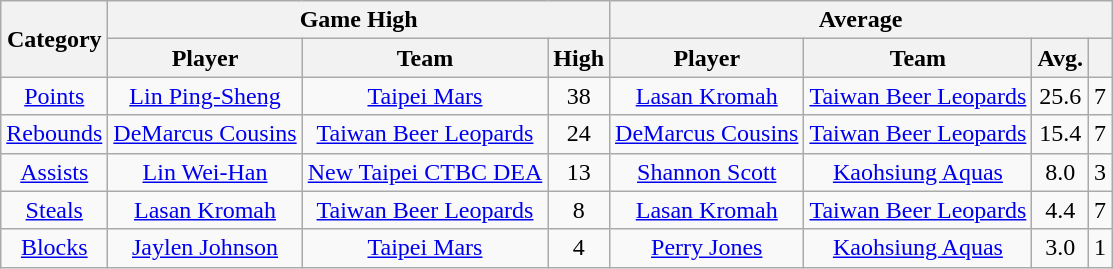<table class=wikitable style="text-align:center;">
<tr>
<th rowspan=2>Category</th>
<th colspan=3>Game High</th>
<th colspan=4>Average</th>
</tr>
<tr>
<th>Player</th>
<th>Team</th>
<th>High</th>
<th>Player</th>
<th>Team</th>
<th>Avg.</th>
<th></th>
</tr>
<tr>
<td><a href='#'>Points</a></td>
<td><a href='#'>Lin Ping-Sheng</a></td>
<td><a href='#'>Taipei Mars</a></td>
<td>38</td>
<td><a href='#'>Lasan Kromah</a></td>
<td><a href='#'>Taiwan Beer Leopards</a></td>
<td>25.6</td>
<td>7</td>
</tr>
<tr>
<td><a href='#'>Rebounds</a></td>
<td><a href='#'>DeMarcus Cousins</a></td>
<td><a href='#'>Taiwan Beer Leopards</a></td>
<td>24</td>
<td><a href='#'>DeMarcus Cousins</a></td>
<td><a href='#'>Taiwan Beer Leopards</a></td>
<td>15.4</td>
<td>7</td>
</tr>
<tr>
<td><a href='#'>Assists</a></td>
<td><a href='#'>Lin Wei-Han</a></td>
<td><a href='#'>New Taipei CTBC DEA</a></td>
<td>13</td>
<td><a href='#'>Shannon Scott</a></td>
<td><a href='#'>Kaohsiung Aquas</a></td>
<td>8.0</td>
<td>3</td>
</tr>
<tr>
<td><a href='#'>Steals</a></td>
<td><a href='#'>Lasan Kromah</a></td>
<td><a href='#'>Taiwan Beer Leopards</a></td>
<td>8</td>
<td><a href='#'>Lasan Kromah</a></td>
<td><a href='#'>Taiwan Beer Leopards</a></td>
<td>4.4</td>
<td>7</td>
</tr>
<tr>
<td><a href='#'>Blocks</a></td>
<td><a href='#'>Jaylen Johnson</a></td>
<td><a href='#'>Taipei Mars</a></td>
<td>4</td>
<td><a href='#'>Perry Jones</a></td>
<td><a href='#'>Kaohsiung Aquas</a></td>
<td>3.0</td>
<td>1</td>
</tr>
</table>
